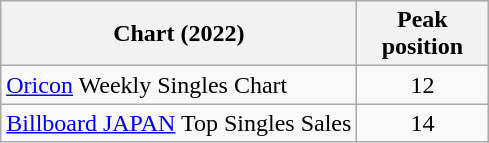<table class="wikitable plainrowheaders" style="text-align:center;">
<tr>
<th>Chart (2022)</th>
<th style="width:5em;">Peak position</th>
</tr>
<tr>
<td style="text-align:left;"><a href='#'>Oricon</a> Weekly Singles Chart</td>
<td>12</td>
</tr>
<tr>
<td style="text-align:left;"><a href='#'>Billboard JAPAN</a> Top Singles Sales</td>
<td>14</td>
</tr>
</table>
